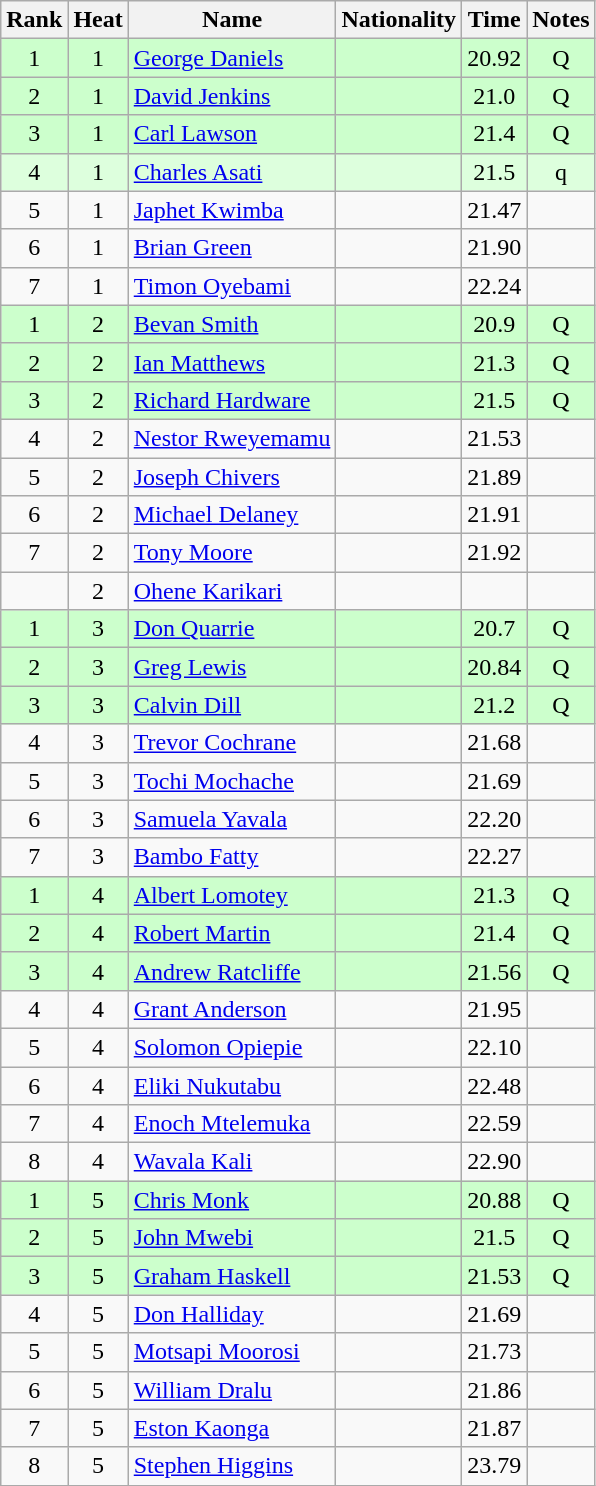<table class="wikitable sortable" style="text-align:center;">
<tr>
<th scope=col>Rank</th>
<th scope=col>Heat</th>
<th scope=col>Name</th>
<th scope=col>Nationality</th>
<th scope=col>Time</th>
<th scope=col>Notes</th>
</tr>
<tr style="background-color: #ccffcc;">
<td>1</td>
<td>1</td>
<td style="text-align:left;"><a href='#'>George Daniels</a></td>
<td style="text-align:left;"></td>
<td>20.92</td>
<td>Q</td>
</tr>
<tr style="background-color: #ccffcc;">
<td>2</td>
<td>1</td>
<td style="text-align:left;"><a href='#'>David Jenkins</a></td>
<td style="text-align:left;"></td>
<td>21.0</td>
<td>Q</td>
</tr>
<tr style="background-color: #ccffcc;">
<td>3</td>
<td>1</td>
<td style="text-align:left;"><a href='#'>Carl Lawson</a></td>
<td style="text-align:left;"></td>
<td>21.4</td>
<td>Q</td>
</tr>
<tr style="background-color: #ddffdd;">
<td>4</td>
<td>1</td>
<td style="text-align:left;"><a href='#'>Charles Asati</a></td>
<td style="text-align:left;"></td>
<td>21.5</td>
<td>q</td>
</tr>
<tr>
<td>5</td>
<td>1</td>
<td style="text-align:left;"><a href='#'>Japhet Kwimba</a></td>
<td style="text-align:left;"></td>
<td>21.47</td>
<td></td>
</tr>
<tr>
<td>6</td>
<td>1</td>
<td style="text-align:left;"><a href='#'>Brian Green</a></td>
<td style="text-align:left;"></td>
<td>21.90</td>
<td></td>
</tr>
<tr>
<td>7</td>
<td>1</td>
<td style="text-align:left;"><a href='#'>Timon Oyebami</a></td>
<td style="text-align:left;"></td>
<td>22.24</td>
<td></td>
</tr>
<tr style="background-color: #ccffcc;">
<td>1</td>
<td>2</td>
<td style="text-align:left;"><a href='#'>Bevan Smith</a></td>
<td style="text-align:left;"></td>
<td>20.9</td>
<td>Q</td>
</tr>
<tr style="background-color: #ccffcc;">
<td>2</td>
<td>2</td>
<td style="text-align:left;"><a href='#'>Ian Matthews</a></td>
<td style="text-align:left;"></td>
<td>21.3</td>
<td>Q</td>
</tr>
<tr style="background-color: #ccffcc;">
<td>3</td>
<td>2</td>
<td style="text-align:left;"><a href='#'>Richard Hardware</a></td>
<td style="text-align:left;"></td>
<td>21.5</td>
<td>Q</td>
</tr>
<tr>
<td>4</td>
<td>2</td>
<td style="text-align:left;"><a href='#'>Nestor Rweyemamu</a></td>
<td style="text-align:left;"></td>
<td>21.53</td>
<td></td>
</tr>
<tr>
<td>5</td>
<td>2</td>
<td style="text-align:left;"><a href='#'>Joseph Chivers</a></td>
<td style="text-align:left;"></td>
<td>21.89</td>
<td></td>
</tr>
<tr>
<td>6</td>
<td>2</td>
<td style="text-align:left;"><a href='#'>Michael Delaney</a></td>
<td style="text-align:left;"></td>
<td>21.91</td>
<td></td>
</tr>
<tr>
<td>7</td>
<td>2</td>
<td style="text-align:left;"><a href='#'>Tony Moore</a></td>
<td style="text-align:left;"></td>
<td>21.92</td>
<td></td>
</tr>
<tr>
<td></td>
<td>2</td>
<td style="text-align:left;"><a href='#'>Ohene Karikari</a></td>
<td style="text-align:left;"></td>
<td></td>
<td></td>
</tr>
<tr style="background-color: #ccffcc;">
<td>1</td>
<td>3</td>
<td style="text-align:left;"><a href='#'>Don Quarrie</a></td>
<td style="text-align:left;"></td>
<td>20.7</td>
<td>Q</td>
</tr>
<tr style="background-color: #ccffcc;">
<td>2</td>
<td>3</td>
<td style="text-align:left;"><a href='#'>Greg Lewis</a></td>
<td style="text-align:left;"></td>
<td>20.84</td>
<td>Q</td>
</tr>
<tr style="background-color: #ccffcc;">
<td>3</td>
<td>3</td>
<td style="text-align:left;"><a href='#'>Calvin Dill</a></td>
<td style="text-align:left;"></td>
<td>21.2</td>
<td>Q</td>
</tr>
<tr>
<td>4</td>
<td>3</td>
<td style="text-align:left;"><a href='#'>Trevor Cochrane</a></td>
<td style="text-align:left;"></td>
<td>21.68</td>
<td></td>
</tr>
<tr>
<td>5</td>
<td>3</td>
<td style="text-align:left;"><a href='#'>Tochi Mochache</a></td>
<td style="text-align:left;"></td>
<td>21.69</td>
<td></td>
</tr>
<tr>
<td>6</td>
<td>3</td>
<td style="text-align:left;"><a href='#'>Samuela Yavala</a></td>
<td style="text-align:left;"></td>
<td>22.20</td>
<td></td>
</tr>
<tr>
<td>7</td>
<td>3</td>
<td style="text-align:left;"><a href='#'>Bambo Fatty</a></td>
<td style="text-align:left;"></td>
<td>22.27</td>
<td></td>
</tr>
<tr style="background-color: #ccffcc;">
<td>1</td>
<td>4</td>
<td style="text-align:left;"><a href='#'>Albert Lomotey</a></td>
<td style="text-align:left;"></td>
<td>21.3</td>
<td>Q</td>
</tr>
<tr style="background-color: #ccffcc;">
<td>2</td>
<td>4</td>
<td style="text-align:left;"><a href='#'>Robert Martin</a></td>
<td style="text-align:left;"></td>
<td>21.4</td>
<td>Q</td>
</tr>
<tr style="background-color: #ccffcc;">
<td>3</td>
<td>4</td>
<td style="text-align:left;"><a href='#'>Andrew Ratcliffe</a></td>
<td style="text-align:left;"></td>
<td>21.56</td>
<td>Q</td>
</tr>
<tr>
<td>4</td>
<td>4</td>
<td style="text-align:left;"><a href='#'>Grant Anderson</a></td>
<td style="text-align:left;"></td>
<td>21.95</td>
<td></td>
</tr>
<tr>
<td>5</td>
<td>4</td>
<td style="text-align:left;"><a href='#'>Solomon Opiepie</a></td>
<td style="text-align:left;"></td>
<td>22.10</td>
<td></td>
</tr>
<tr>
<td>6</td>
<td>4</td>
<td style="text-align:left;"><a href='#'>Eliki Nukutabu</a></td>
<td style="text-align:left;"></td>
<td>22.48</td>
<td></td>
</tr>
<tr>
<td>7</td>
<td>4</td>
<td style="text-align:left;"><a href='#'>Enoch Mtelemuka</a></td>
<td style="text-align:left;"></td>
<td>22.59</td>
<td></td>
</tr>
<tr>
<td>8</td>
<td>4</td>
<td style="text-align:left;"><a href='#'>Wavala Kali</a></td>
<td style="text-align:left;"></td>
<td>22.90</td>
<td></td>
</tr>
<tr style="background-color: #ccffcc;">
<td>1</td>
<td>5</td>
<td style="text-align:left;"><a href='#'>Chris Monk</a></td>
<td style="text-align:left;"></td>
<td>20.88</td>
<td>Q</td>
</tr>
<tr style="background-color: #ccffcc;">
<td>2</td>
<td>5</td>
<td style="text-align:left;"><a href='#'>John Mwebi</a></td>
<td style="text-align:left;"></td>
<td>21.5</td>
<td>Q</td>
</tr>
<tr style="background-color: #ccffcc;">
<td>3</td>
<td>5</td>
<td style="text-align:left;"><a href='#'>Graham Haskell</a></td>
<td style="text-align:left;"></td>
<td>21.53</td>
<td>Q</td>
</tr>
<tr>
<td>4</td>
<td>5</td>
<td style="text-align:left;"><a href='#'>Don Halliday</a></td>
<td style="text-align:left;"></td>
<td>21.69</td>
<td></td>
</tr>
<tr>
<td>5</td>
<td>5</td>
<td style="text-align:left;"><a href='#'>Motsapi Moorosi</a></td>
<td style="text-align:left;"></td>
<td>21.73</td>
<td></td>
</tr>
<tr>
<td>6</td>
<td>5</td>
<td style="text-align:left;"><a href='#'>William Dralu</a></td>
<td style="text-align:left;"></td>
<td>21.86</td>
<td></td>
</tr>
<tr>
<td>7</td>
<td>5</td>
<td style="text-align:left;"><a href='#'>Eston Kaonga</a></td>
<td style="text-align:left;"></td>
<td>21.87</td>
<td></td>
</tr>
<tr>
<td>8</td>
<td>5</td>
<td style="text-align:left;"><a href='#'>Stephen Higgins</a></td>
<td style="text-align:left;"></td>
<td>23.79</td>
<td></td>
</tr>
</table>
